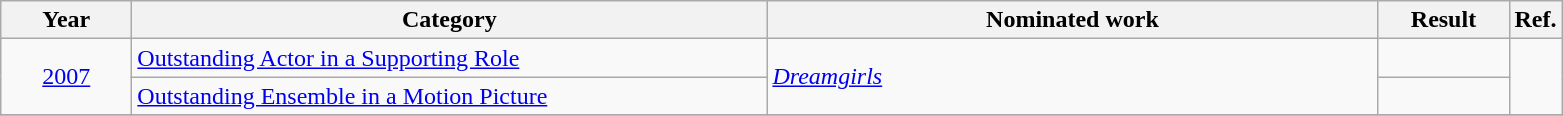<table class=wikitable>
<tr>
<th scope="col" style="width:5em;">Year</th>
<th scope="col" style="width:26em;">Category</th>
<th scope="col" style="width:25em;">Nominated work</th>
<th scope="col" style="width:5em;">Result</th>
<th>Ref.</th>
</tr>
<tr>
<td style="text-align:center;", rowspan="2"><a href='#'>2007</a></td>
<td><a href='#'>Outstanding Actor in a Supporting Role</a></td>
<td rowspan="2"><em><a href='#'>Dreamgirls</a></em></td>
<td></td>
<td rowspan=2></td>
</tr>
<tr>
<td><a href='#'>Outstanding Ensemble in a Motion Picture</a></td>
<td></td>
</tr>
<tr>
</tr>
</table>
